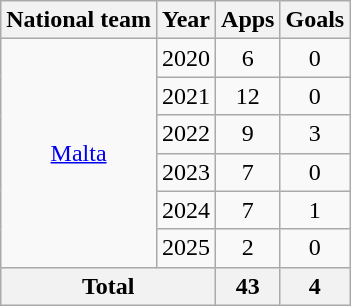<table class=wikitable style="text-align: center;">
<tr>
<th>National team</th>
<th>Year</th>
<th>Apps</th>
<th>Goals</th>
</tr>
<tr>
<td rowspan="6"><a href='#'>Malta</a></td>
<td>2020</td>
<td>6</td>
<td>0</td>
</tr>
<tr>
<td>2021</td>
<td>12</td>
<td>0</td>
</tr>
<tr>
<td>2022</td>
<td>9</td>
<td>3</td>
</tr>
<tr>
<td>2023</td>
<td>7</td>
<td>0</td>
</tr>
<tr>
<td>2024</td>
<td>7</td>
<td>1</td>
</tr>
<tr>
<td>2025</td>
<td>2</td>
<td>0</td>
</tr>
<tr>
<th colspan="2">Total</th>
<th>43</th>
<th>4</th>
</tr>
</table>
